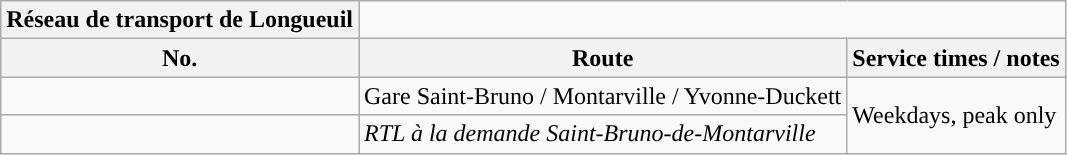<table class="wikitable">
<tr>
<th style="background: #">Réseau de transport de Longueuil</th>
</tr>
<tr>
<th>No.</th>
<th>Route</th>
<th>Service times / notes</th>
</tr>
<tr>
<td> </td>
<td>Gare Saint-Bruno / Montarville / Yvonne-Duckett</td>
<td rowspan=2>Weekdays, peak only</td>
</tr>
<tr>
<td></td>
<td><em>RTL à la demande Saint-Bruno-de-Montarville</em></td>
</tr>
</table>
